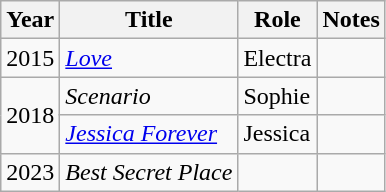<table class="wikitable sortable">
<tr>
<th>Year</th>
<th>Title</th>
<th>Role</th>
<th class="unsortable">Notes</th>
</tr>
<tr>
<td>2015</td>
<td><em><a href='#'>Love</a></em></td>
<td>Electra</td>
<td></td>
</tr>
<tr>
<td rowspan=2>2018</td>
<td><em>Scenario</em></td>
<td>Sophie</td>
<td></td>
</tr>
<tr>
<td><em><a href='#'>Jessica Forever</a></em></td>
<td>Jessica</td>
<td></td>
</tr>
<tr>
<td>2023</td>
<td><em>Best Secret Place</em></td>
<td></td>
<td></td>
</tr>
</table>
